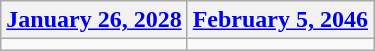<table class=wikitable>
<tr>
<th><a href='#'>January 26, 2028</a></th>
<th><a href='#'>February 5, 2046</a></th>
</tr>
<tr>
<td></td>
<td></td>
</tr>
</table>
